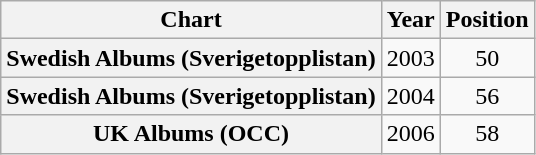<table class="wikitable plainrowheaders" style="text-align:center">
<tr>
<th scope="col">Chart</th>
<th scope="col">Year</th>
<th scope="col">Position</th>
</tr>
<tr>
<th scope="row">Swedish Albums (Sverigetopplistan)</th>
<td>2003</td>
<td>50</td>
</tr>
<tr>
<th scope="row">Swedish Albums (Sverigetopplistan)</th>
<td>2004</td>
<td>56</td>
</tr>
<tr>
<th scope="row">UK Albums (OCC)</th>
<td>2006</td>
<td>58</td>
</tr>
</table>
